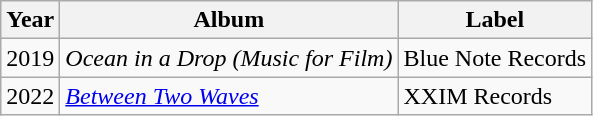<table class="wikitable">
<tr>
<th>Year</th>
<th>Album</th>
<th>Label</th>
</tr>
<tr>
<td>2019</td>
<td><em>Ocean in a Drop (Music for Film)</em></td>
<td>Blue Note Records</td>
</tr>
<tr>
<td>2022</td>
<td><em><a href='#'>Between Two Waves</a></em></td>
<td>XXIM Records</td>
</tr>
</table>
